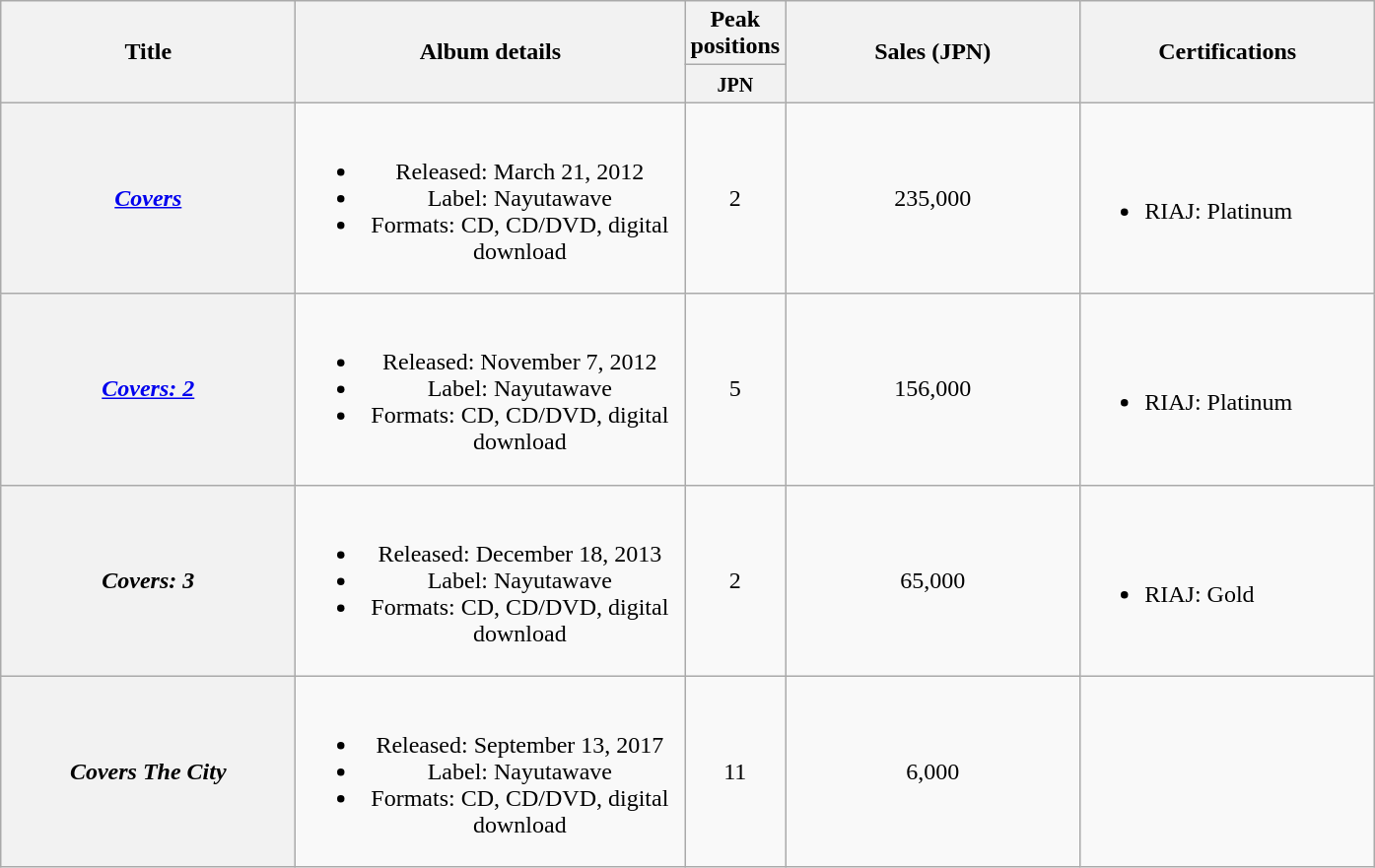<table class="wikitable plainrowheaders" style="text-align:center;">
<tr>
<th style="width:12em;" rowspan="2">Title</th>
<th style="width:16em;" rowspan="2">Album details</th>
<th colspan="1">Peak positions</th>
<th style="width:12em;" rowspan="2">Sales (JPN)</th>
<th style="width:12em;" rowspan="2">Certifications</th>
</tr>
<tr>
<th style="width:2.5em;"><small>JPN</small><br></th>
</tr>
<tr>
<th scope="row"><em><a href='#'>Covers</a></em></th>
<td><br><ul><li>Released: March 21, 2012 </li><li>Label: Nayutawave</li><li>Formats: CD, CD/DVD, digital download</li></ul></td>
<td>2</td>
<td>235,000</td>
<td align="left"><br><ul><li>RIAJ: Platinum</li></ul></td>
</tr>
<tr>
<th scope="row"><em><a href='#'>Covers: 2</a></em></th>
<td><br><ul><li>Released: November 7, 2012 </li><li>Label: Nayutawave</li><li>Formats: CD, CD/DVD, digital download</li></ul></td>
<td>5</td>
<td>156,000</td>
<td align="left"><br><ul><li>RIAJ: Platinum</li></ul></td>
</tr>
<tr>
<th scope="row"><em>Covers: 3</em></th>
<td><br><ul><li>Released: December 18, 2013 </li><li>Label: Nayutawave</li><li>Formats: CD, CD/DVD, digital download</li></ul></td>
<td>2</td>
<td>65,000</td>
<td align="left"><br><ul><li>RIAJ: Gold</li></ul></td>
</tr>
<tr>
<th scope="row"><em>Covers The City</em></th>
<td><br><ul><li>Released: September 13, 2017 </li><li>Label: Nayutawave</li><li>Formats: CD, CD/DVD, digital download</li></ul></td>
<td>11</td>
<td>6,000</td>
<td align="left"></td>
</tr>
</table>
